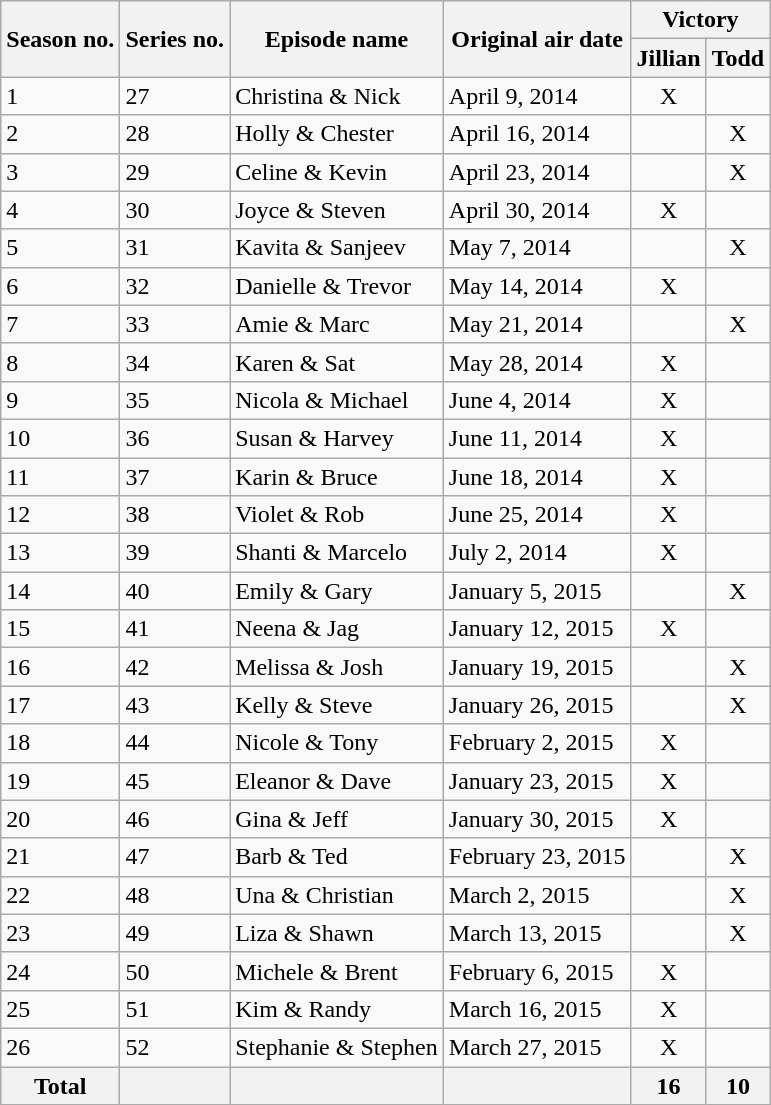<table class="wikitable">
<tr>
<th rowspan=2>Season no.</th>
<th rowspan=2>Series no.</th>
<th rowspan=2>Episode name</th>
<th rowspan=2>Original air date</th>
<th colspan=2>Victory</th>
</tr>
<tr>
<th>Jillian</th>
<th>Todd</th>
</tr>
<tr>
<td>1</td>
<td>27</td>
<td>Christina & Nick</td>
<td>April 9, 2014</td>
<td align=center>X</td>
<td align=center></td>
</tr>
<tr>
<td>2</td>
<td>28</td>
<td>Holly & Chester</td>
<td>April 16, 2014</td>
<td align=center></td>
<td align=center>X</td>
</tr>
<tr>
<td>3</td>
<td>29</td>
<td>Celine & Kevin</td>
<td>April 23, 2014</td>
<td align=center></td>
<td align=center>X</td>
</tr>
<tr>
<td>4</td>
<td>30</td>
<td>Joyce & Steven</td>
<td>April 30, 2014</td>
<td align=center>X</td>
<td align=center></td>
</tr>
<tr>
<td>5</td>
<td>31</td>
<td>Kavita & Sanjeev</td>
<td>May 7, 2014</td>
<td align=center></td>
<td align=center>X</td>
</tr>
<tr>
<td>6</td>
<td>32</td>
<td>Danielle & Trevor</td>
<td>May 14, 2014</td>
<td align=center>X</td>
<td align=center></td>
</tr>
<tr>
<td>7</td>
<td>33</td>
<td>Amie & Marc</td>
<td>May 21, 2014</td>
<td align=center></td>
<td align=center>X</td>
</tr>
<tr>
<td>8</td>
<td>34</td>
<td>Karen & Sat</td>
<td>May 28, 2014</td>
<td align=center>X</td>
<td align=center></td>
</tr>
<tr>
<td>9</td>
<td>35</td>
<td>Nicola & Michael</td>
<td>June 4, 2014</td>
<td align=center>X</td>
<td align=center></td>
</tr>
<tr>
<td>10</td>
<td>36</td>
<td>Susan & Harvey</td>
<td>June 11, 2014</td>
<td align=center>X</td>
<td align=center></td>
</tr>
<tr>
<td>11</td>
<td>37</td>
<td>Karin & Bruce</td>
<td>June 18, 2014</td>
<td align=center>X</td>
<td align=center></td>
</tr>
<tr>
<td>12</td>
<td>38</td>
<td>Violet & Rob</td>
<td>June 25, 2014</td>
<td align=center>X</td>
<td align=center></td>
</tr>
<tr>
<td>13</td>
<td>39</td>
<td>Shanti & Marcelo</td>
<td>July 2, 2014</td>
<td align=center>X</td>
<td align=center></td>
</tr>
<tr>
<td>14</td>
<td>40</td>
<td>Emily & Gary</td>
<td>January 5, 2015</td>
<td align=center></td>
<td align=center>X</td>
</tr>
<tr>
<td>15</td>
<td>41</td>
<td>Neena & Jag</td>
<td>January 12, 2015</td>
<td align=center>X</td>
<td align=center></td>
</tr>
<tr>
<td>16</td>
<td>42</td>
<td>Melissa & Josh</td>
<td>January 19, 2015</td>
<td align=center></td>
<td align=center>X</td>
</tr>
<tr>
<td>17</td>
<td>43</td>
<td>Kelly & Steve</td>
<td>January 26, 2015</td>
<td align=center></td>
<td align=center>X</td>
</tr>
<tr>
<td>18</td>
<td>44</td>
<td>Nicole & Tony</td>
<td>February 2, 2015</td>
<td align=center>X</td>
<td align=center></td>
</tr>
<tr>
<td>19</td>
<td>45</td>
<td>Eleanor & Dave</td>
<td>January 23, 2015</td>
<td align=center>X</td>
<td align=center></td>
</tr>
<tr>
<td>20</td>
<td>46</td>
<td>Gina & Jeff</td>
<td>January 30, 2015</td>
<td align=center>X</td>
<td align=center></td>
</tr>
<tr>
<td>21</td>
<td>47</td>
<td>Barb & Ted</td>
<td>February 23, 2015</td>
<td align=center></td>
<td align=center>X</td>
</tr>
<tr>
<td>22</td>
<td>48</td>
<td>Una & Christian</td>
<td>March 2, 2015</td>
<td align=center></td>
<td align=center>X</td>
</tr>
<tr>
<td>23</td>
<td>49</td>
<td>Liza & Shawn</td>
<td>March 13, 2015</td>
<td align=center></td>
<td align=center>X</td>
</tr>
<tr>
<td>24</td>
<td>50</td>
<td>Michele & Brent</td>
<td>February 6, 2015</td>
<td align=center>X</td>
<td align=center></td>
</tr>
<tr>
<td>25</td>
<td>51</td>
<td>Kim & Randy</td>
<td>March 16, 2015</td>
<td align=center>X</td>
<td align=center></td>
</tr>
<tr>
<td>26</td>
<td>52</td>
<td>Stephanie & Stephen</td>
<td>March 27, 2015</td>
<td align=center>X</td>
<td align=center></td>
</tr>
<tr>
<th>Total</th>
<th></th>
<th></th>
<th></th>
<th>16</th>
<th>10</th>
</tr>
</table>
